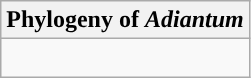<table class="wikitable">
<tr>
<th colspan=1>Phylogeny of <em>Adiantum</em></th>
</tr>
<tr>
<td style="vertical-align:top"><br></td>
</tr>
</table>
